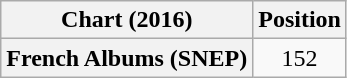<table class="wikitable plainrowheaders" style="text-align:center">
<tr>
<th scope="col">Chart (2016)</th>
<th scope="col">Position</th>
</tr>
<tr>
<th scope="row">French Albums (SNEP)</th>
<td>152</td>
</tr>
</table>
